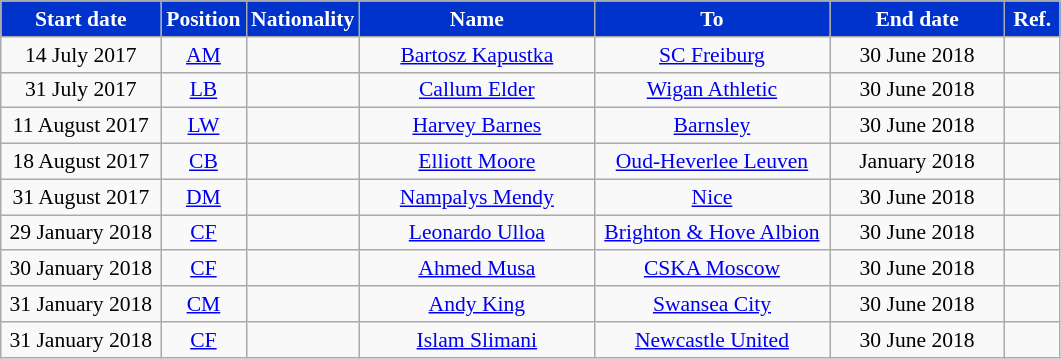<table class="wikitable" style="text-align:center; font-size:90%; ">
<tr>
<th style="background:#03c; color:white; width:100px;">Start date</th>
<th style="background:#03c; color:white; width:50px;">Position</th>
<th style="background:#03c; color:white; width:50px;">Nationality</th>
<th style="background:#03c; color:white; width:150px;">Name</th>
<th style="background:#03c; color:white; width:150px;">To</th>
<th style="background:#03c; color:white; width:110px;">End date</th>
<th style="background:#03c; color:white; width:30px;">Ref.</th>
</tr>
<tr>
<td>14 July 2017</td>
<td><a href='#'>AM</a></td>
<td></td>
<td><a href='#'>Bartosz Kapustka</a></td>
<td> <a href='#'>SC Freiburg</a></td>
<td>30 June 2018</td>
<td></td>
</tr>
<tr>
<td>31 July 2017</td>
<td><a href='#'>LB</a></td>
<td></td>
<td><a href='#'>Callum Elder</a></td>
<td> <a href='#'>Wigan Athletic</a></td>
<td>30 June 2018</td>
<td></td>
</tr>
<tr>
<td>11 August 2017</td>
<td><a href='#'>LW</a></td>
<td></td>
<td><a href='#'>Harvey Barnes</a></td>
<td> <a href='#'>Barnsley</a></td>
<td>30 June 2018</td>
<td></td>
</tr>
<tr>
<td>18 August 2017</td>
<td><a href='#'>CB</a></td>
<td></td>
<td><a href='#'>Elliott Moore</a></td>
<td> <a href='#'>Oud-Heverlee Leuven</a></td>
<td>January 2018</td>
<td></td>
</tr>
<tr>
<td>31 August 2017</td>
<td><a href='#'>DM</a></td>
<td></td>
<td><a href='#'>Nampalys Mendy</a></td>
<td> <a href='#'>Nice</a></td>
<td>30 June 2018</td>
<td></td>
</tr>
<tr>
<td>29 January 2018</td>
<td><a href='#'>CF</a></td>
<td></td>
<td><a href='#'>Leonardo Ulloa</a></td>
<td> <a href='#'>Brighton & Hove Albion</a></td>
<td>30 June 2018</td>
<td></td>
</tr>
<tr>
<td>30 January 2018</td>
<td><a href='#'>CF</a></td>
<td></td>
<td><a href='#'>Ahmed Musa</a></td>
<td> <a href='#'>CSKA Moscow</a></td>
<td>30 June 2018</td>
<td></td>
</tr>
<tr>
<td>31 January 2018</td>
<td><a href='#'>CM</a></td>
<td></td>
<td><a href='#'>Andy King</a></td>
<td> <a href='#'>Swansea City</a></td>
<td>30 June 2018</td>
<td></td>
</tr>
<tr>
<td>31 January 2018</td>
<td><a href='#'>CF</a></td>
<td></td>
<td><a href='#'>Islam Slimani</a></td>
<td> <a href='#'>Newcastle United</a></td>
<td>30 June 2018</td>
<td></td>
</tr>
</table>
